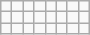<table class="wikitable" style=text-align:center>
<tr>
<td></td>
<td></td>
<td></td>
<td></td>
<td></td>
<td></td>
<td></td>
<td></td>
</tr>
<tr>
<td></td>
<td></td>
<td></td>
<td></td>
<td></td>
<td></td>
<td></td>
<td></td>
</tr>
<tr>
<td></td>
<td></td>
<td></td>
<td></td>
<td></td>
<td></td>
<td></td>
<td></td>
</tr>
</table>
